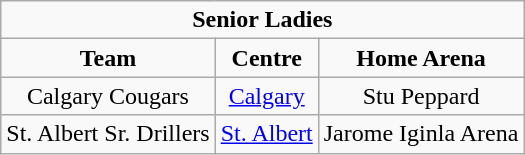<table class="wikitable">
<tr align="center">
<td colspan="3"><strong>Senior Ladies</strong></td>
</tr>
<tr align="center">
<td><strong>Team</strong></td>
<td><strong>Centre</strong></td>
<td><strong>Home Arena</strong></td>
</tr>
<tr align="center">
<td>Calgary Cougars</td>
<td><a href='#'>Calgary</a></td>
<td>Stu Peppard</td>
</tr>
<tr align="center">
<td>St. Albert Sr. Drillers</td>
<td><a href='#'>St. Albert</a></td>
<td>Jarome Iginla Arena</td>
</tr>
</table>
